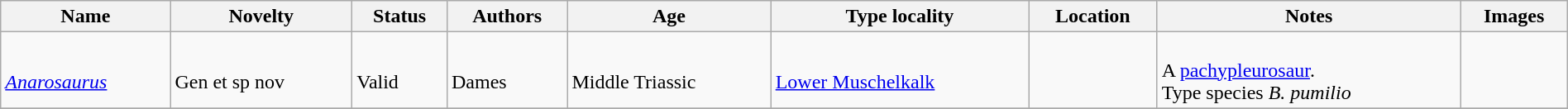<table class="wikitable sortable" align="center" width="100%">
<tr>
<th>Name</th>
<th>Novelty</th>
<th>Status</th>
<th>Authors</th>
<th>Age</th>
<th>Type locality</th>
<th>Location</th>
<th>Notes</th>
<th>Images</th>
</tr>
<tr>
<td><br><em><a href='#'>Anarosaurus</a></em></td>
<td><br>Gen et sp nov</td>
<td><br>Valid</td>
<td><br>Dames</td>
<td><br>Middle Triassic</td>
<td><br><a href='#'>Lower Muschelkalk</a></td>
<td><br></td>
<td><br>A <a href='#'>pachypleurosaur</a>.<br> Type species <em>B. pumilio</em></td>
<td><br></td>
</tr>
<tr>
</tr>
</table>
